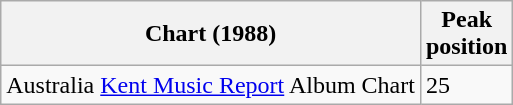<table class="wikitable">
<tr>
<th>Chart (1988)</th>
<th>Peak<br>position</th>
</tr>
<tr>
<td>Australia <a href='#'>Kent Music Report</a> Album Chart</td>
<td align="centre">25</td>
</tr>
</table>
